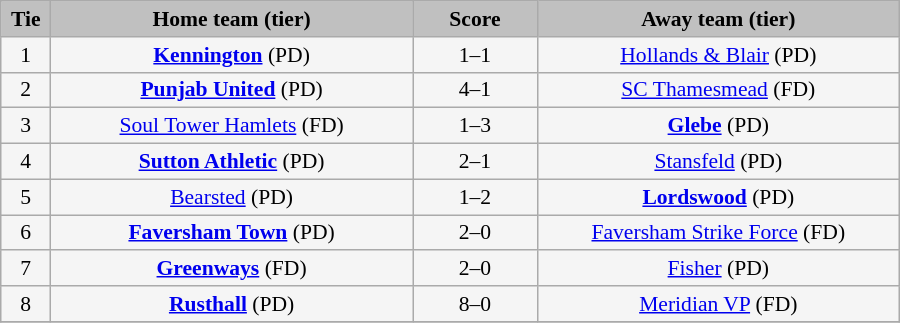<table class="wikitable" style="width: 600px; background:WhiteSmoke; text-align:center; font-size:90%">
<tr>
<td scope="col" style="width:  5.00%; background:silver;"><strong>Tie</strong></td>
<td scope="col" style="width: 36.25%; background:silver;"><strong>Home team (tier)</strong></td>
<td scope="col" style="width: 12.50%; background:silver;"><strong>Score</strong></td>
<td scope="col" style="width: 36.25%; background:silver;"><strong>Away team (tier)</strong></td>
</tr>
<tr>
<td>1</td>
<td><strong><a href='#'>Kennington</a></strong> (PD)</td>
<td>1–1 </td>
<td><a href='#'>Hollands & Blair</a> (PD)</td>
</tr>
<tr>
<td>2</td>
<td><strong><a href='#'>Punjab United</a></strong> (PD)</td>
<td>4–1</td>
<td><a href='#'>SC Thamesmead</a> (FD)</td>
</tr>
<tr>
<td>3</td>
<td><a href='#'>Soul Tower Hamlets</a> (FD)</td>
<td>1–3</td>
<td><strong><a href='#'>Glebe</a></strong> (PD)</td>
</tr>
<tr>
<td>4</td>
<td><strong><a href='#'>Sutton Athletic</a></strong> (PD)</td>
<td>2–1</td>
<td><a href='#'>Stansfeld</a> (PD)</td>
</tr>
<tr>
<td>5</td>
<td><a href='#'>Bearsted</a> (PD)</td>
<td>1–2</td>
<td><strong><a href='#'>Lordswood</a></strong> (PD)</td>
</tr>
<tr>
<td>6</td>
<td><strong><a href='#'>Faversham Town</a></strong> (PD)</td>
<td>2–0</td>
<td><a href='#'>Faversham Strike Force</a> (FD)</td>
</tr>
<tr>
<td>7</td>
<td><strong><a href='#'>Greenways</a></strong> (FD)</td>
<td>2–0</td>
<td><a href='#'>Fisher</a> (PD)</td>
</tr>
<tr>
<td>8</td>
<td><strong><a href='#'>Rusthall</a></strong> (PD)</td>
<td>8–0</td>
<td><a href='#'>Meridian VP</a> (FD)</td>
</tr>
<tr>
</tr>
</table>
